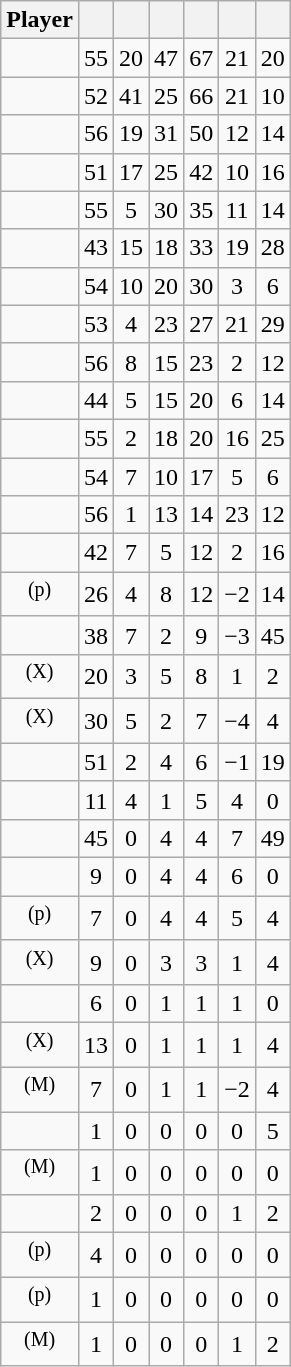<table class="wikitable sortable" style="text-align:center;">
<tr>
<th>Player</th>
<th></th>
<th></th>
<th></th>
<th></th>
<th data-sort-type="number"></th>
<th></th>
</tr>
<tr>
<td></td>
<td>55</td>
<td>20</td>
<td>47</td>
<td>67</td>
<td>21</td>
<td>20</td>
</tr>
<tr>
<td></td>
<td>52</td>
<td>41</td>
<td>25</td>
<td>66</td>
<td>21</td>
<td>10</td>
</tr>
<tr>
<td></td>
<td>56</td>
<td>19</td>
<td>31</td>
<td>50</td>
<td>12</td>
<td>14</td>
</tr>
<tr>
<td></td>
<td>51</td>
<td>17</td>
<td>25</td>
<td>42</td>
<td>10</td>
<td>16</td>
</tr>
<tr>
<td></td>
<td>55</td>
<td>5</td>
<td>30</td>
<td>35</td>
<td>11</td>
<td>14</td>
</tr>
<tr>
<td></td>
<td>43</td>
<td>15</td>
<td>18</td>
<td>33</td>
<td>19</td>
<td>28</td>
</tr>
<tr>
<td></td>
<td>54</td>
<td>10</td>
<td>20</td>
<td>30</td>
<td>3</td>
<td>6</td>
</tr>
<tr>
<td></td>
<td>53</td>
<td>4</td>
<td>23</td>
<td>27</td>
<td>21</td>
<td>29</td>
</tr>
<tr>
<td></td>
<td>56</td>
<td>8</td>
<td>15</td>
<td>23</td>
<td>2</td>
<td>12</td>
</tr>
<tr>
<td></td>
<td>44</td>
<td>5</td>
<td>15</td>
<td>20</td>
<td>6</td>
<td>14</td>
</tr>
<tr>
<td></td>
<td>55</td>
<td>2</td>
<td>18</td>
<td>20</td>
<td>16</td>
<td>25</td>
</tr>
<tr>
<td></td>
<td>54</td>
<td>7</td>
<td>10</td>
<td>17</td>
<td>5</td>
<td>6</td>
</tr>
<tr>
<td></td>
<td>56</td>
<td>1</td>
<td>13</td>
<td>14</td>
<td>23</td>
<td>12</td>
</tr>
<tr>
<td></td>
<td>42</td>
<td>7</td>
<td>5</td>
<td>12</td>
<td>2</td>
<td>16</td>
</tr>
<tr>
<td><sup>(p)</sup></td>
<td>26</td>
<td>4</td>
<td>8</td>
<td>12</td>
<td>−2</td>
<td>14</td>
</tr>
<tr>
<td></td>
<td>38</td>
<td>7</td>
<td>2</td>
<td>9</td>
<td>−3</td>
<td>45</td>
</tr>
<tr>
<td><sup>(X)</sup></td>
<td>20</td>
<td>3</td>
<td>5</td>
<td>8</td>
<td>1</td>
<td>2</td>
</tr>
<tr>
<td><sup>(X)</sup></td>
<td>30</td>
<td>5</td>
<td>2</td>
<td>7</td>
<td>−4</td>
<td>4</td>
</tr>
<tr>
<td></td>
<td>51</td>
<td>2</td>
<td>4</td>
<td>6</td>
<td>−1</td>
<td>19</td>
</tr>
<tr>
<td></td>
<td>11</td>
<td>4</td>
<td>1</td>
<td>5</td>
<td>4</td>
<td>0</td>
</tr>
<tr>
<td></td>
<td>45</td>
<td>0</td>
<td>4</td>
<td>4</td>
<td>7</td>
<td>49</td>
</tr>
<tr>
<td></td>
<td>9</td>
<td>0</td>
<td>4</td>
<td>4</td>
<td>6</td>
<td>0</td>
</tr>
<tr>
<td><sup>(p)</sup></td>
<td>7</td>
<td>0</td>
<td>4</td>
<td>4</td>
<td>5</td>
<td>4</td>
</tr>
<tr>
<td><sup>(X)</sup></td>
<td>9</td>
<td>0</td>
<td>3</td>
<td>3</td>
<td>1</td>
<td>4</td>
</tr>
<tr>
<td></td>
<td>6</td>
<td>0</td>
<td>1</td>
<td>1</td>
<td>1</td>
<td>0</td>
</tr>
<tr>
<td><sup>(X)</sup></td>
<td>13</td>
<td>0</td>
<td>1</td>
<td>1</td>
<td>1</td>
<td>4</td>
</tr>
<tr>
<td><sup>(M)</sup></td>
<td>7</td>
<td>0</td>
<td>1</td>
<td>1</td>
<td>−2</td>
<td>4</td>
</tr>
<tr>
<td></td>
<td>1</td>
<td>0</td>
<td>0</td>
<td>0</td>
<td>0</td>
<td>5</td>
</tr>
<tr>
<td><sup>(M)</sup></td>
<td>1</td>
<td>0</td>
<td>0</td>
<td>0</td>
<td>0</td>
<td>0</td>
</tr>
<tr>
<td></td>
<td>2</td>
<td>0</td>
<td>0</td>
<td>0</td>
<td>1</td>
<td>2</td>
</tr>
<tr>
<td><sup>(p)</sup></td>
<td>4</td>
<td>0</td>
<td>0</td>
<td>0</td>
<td>0</td>
<td>0</td>
</tr>
<tr>
<td><sup>(p)</sup></td>
<td>1</td>
<td>0</td>
<td>0</td>
<td>0</td>
<td>0</td>
<td>0</td>
</tr>
<tr>
<td><sup>(M)</sup></td>
<td>1</td>
<td>0</td>
<td>0</td>
<td>0</td>
<td>1</td>
<td>2</td>
</tr>
</table>
